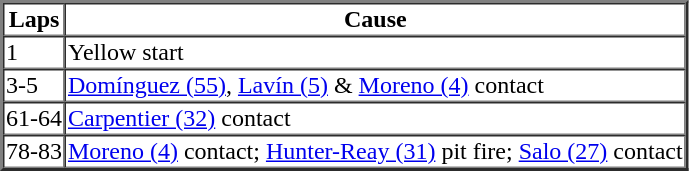<table border=2 cellspacing=0>
<tr>
<th>Laps</th>
<th>Cause</th>
</tr>
<tr>
<td>1</td>
<td>Yellow start</td>
</tr>
<tr>
<td>3-5</td>
<td><a href='#'>Domínguez (55)</a>, <a href='#'>Lavín (5)</a> & <a href='#'>Moreno (4)</a> contact</td>
</tr>
<tr>
<td>61-64</td>
<td><a href='#'>Carpentier (32)</a> contact</td>
</tr>
<tr>
<td>78-83</td>
<td><a href='#'>Moreno (4)</a> contact; <a href='#'>Hunter-Reay (31)</a> pit fire; <a href='#'>Salo (27)</a> contact</td>
</tr>
</table>
